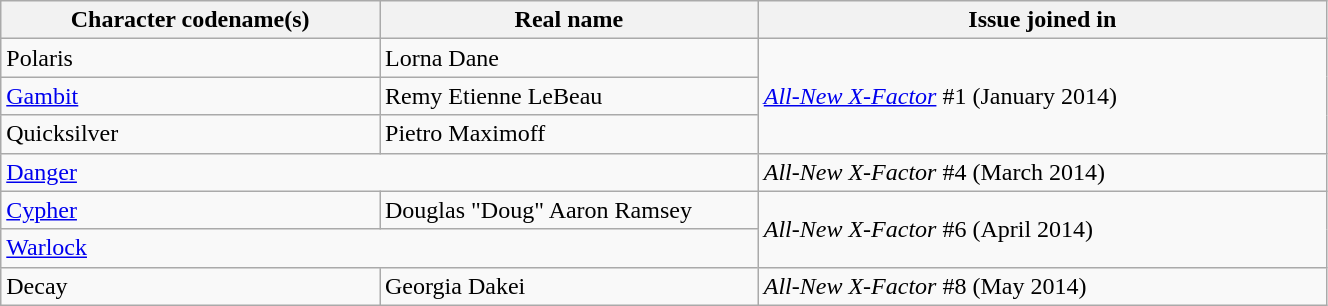<table class="wikitable" style="width:70%;">
<tr>
<th style="width:20%;">Character codename(s)</th>
<th style="width:20%;">Real name</th>
<th style="width:30%;">Issue joined in</th>
</tr>
<tr>
<td>Polaris</td>
<td>Lorna Dane</td>
<td rowspan=3><em><a href='#'>All-New X-Factor</a></em> #1 (January 2014)</td>
</tr>
<tr>
<td><a href='#'>Gambit</a></td>
<td>Remy Etienne LeBeau</td>
</tr>
<tr>
<td>Quicksilver</td>
<td>Pietro Maximoff</td>
</tr>
<tr>
<td colspan=2><a href='#'>Danger</a></td>
<td><em>All-New X-Factor</em> #4 (March 2014)</td>
</tr>
<tr>
<td><a href='#'>Cypher</a></td>
<td>Douglas "Doug" Aaron Ramsey</td>
<td rowspan=2><em>All-New X-Factor</em> #6 (April 2014)</td>
</tr>
<tr>
<td colspan=2><a href='#'>Warlock</a></td>
</tr>
<tr>
<td>Decay</td>
<td>Georgia Dakei</td>
<td><em>All-New X-Factor</em> #8 (May 2014)</td>
</tr>
</table>
